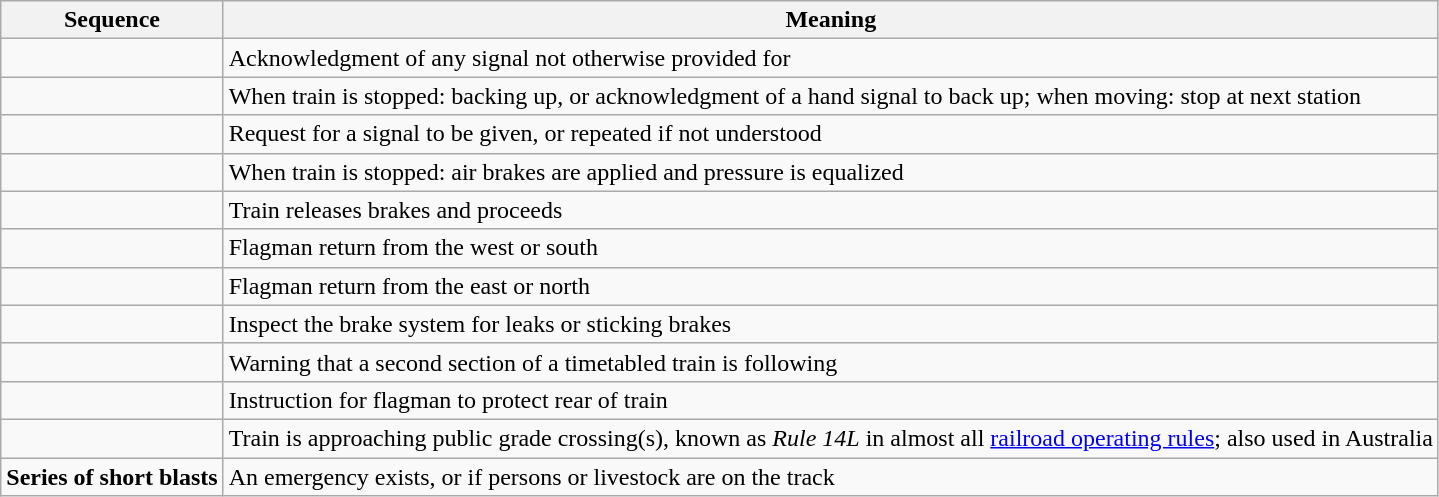<table class="wikitable">
<tr>
<th>Sequence</th>
<th>Meaning</th>
</tr>
<tr>
<td></td>
<td>Acknowledgment of any signal not otherwise provided for</td>
</tr>
<tr>
<td></td>
<td>When train is stopped: backing up, or acknowledgment of a hand signal to back up; when moving: stop at next station</td>
</tr>
<tr>
<td></td>
<td>Request for a signal to be given, or repeated if not understood</td>
</tr>
<tr>
<td></td>
<td>When train is stopped: air brakes are applied and pressure is equalized</td>
</tr>
<tr>
<td></td>
<td>Train releases brakes and proceeds</td>
</tr>
<tr>
<td></td>
<td>Flagman return from the west or south</td>
</tr>
<tr>
<td></td>
<td>Flagman return from the east or north</td>
</tr>
<tr>
<td></td>
<td>Inspect the brake system for leaks or sticking brakes</td>
</tr>
<tr>
<td></td>
<td>Warning that a second section of a timetabled train is following</td>
</tr>
<tr>
<td></td>
<td>Instruction for flagman to protect rear of train</td>
</tr>
<tr>
<td></td>
<td>Train is approaching public grade crossing(s), known as <em>Rule 14L</em> in almost all <a href='#'>railroad operating rules</a>; also used in Australia</td>
</tr>
<tr>
<td><strong>Series of short blasts</strong></td>
<td>An emergency exists, or if persons or livestock are on the track</td>
</tr>
</table>
